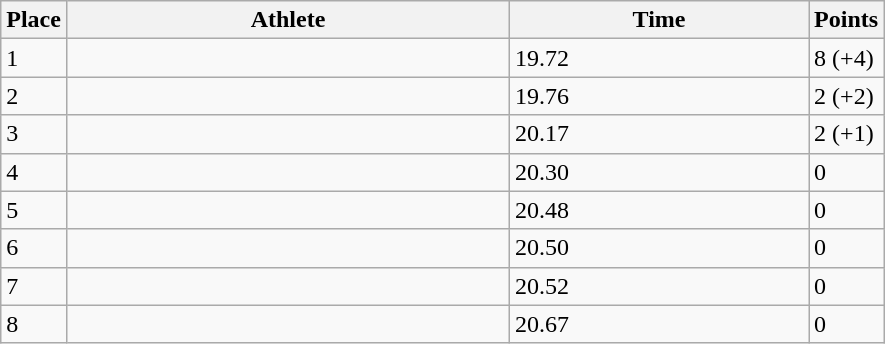<table class="wikitable sortable">
<tr>
<th>Place</th>
<th style="width:18em">Athlete</th>
<th style="width:12em">Time</th>
<th>Points</th>
</tr>
<tr>
<td>1</td>
<td></td>
<td>19.72 </td>
<td>8 (+4)</td>
</tr>
<tr>
<td>2</td>
<td></td>
<td>19.76</td>
<td>2 (+2)</td>
</tr>
<tr>
<td>3</td>
<td></td>
<td>20.17 </td>
<td>2 (+1)</td>
</tr>
<tr>
<td>4</td>
<td></td>
<td>20.30</td>
<td>0</td>
</tr>
<tr>
<td>5</td>
<td></td>
<td>20.48</td>
<td>0</td>
</tr>
<tr>
<td>6</td>
<td></td>
<td>20.50</td>
<td>0</td>
</tr>
<tr>
<td>7</td>
<td></td>
<td>20.52</td>
<td>0</td>
</tr>
<tr>
<td>8</td>
<td></td>
<td>20.67</td>
<td>0</td>
</tr>
</table>
